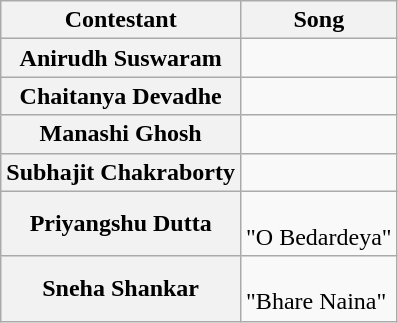<table class="wikitable">
<tr>
<th>Contestant</th>
<th>Song</th>
</tr>
<tr>
<th>Anirudh Suswaram</th>
<td></td>
</tr>
<tr>
<th>Chaitanya Devadhe</th>
<td></td>
</tr>
<tr>
<th>Manashi Ghosh</th>
<td></td>
</tr>
<tr>
<th>Subhajit Chakraborty</th>
<td></td>
</tr>
<tr>
<th>Priyangshu Dutta</th>
<td><br>"O Bedardeya"</td>
</tr>
<tr>
<th>Sneha Shankar</th>
<td><br>"Bhare Naina"</td>
</tr>
</table>
